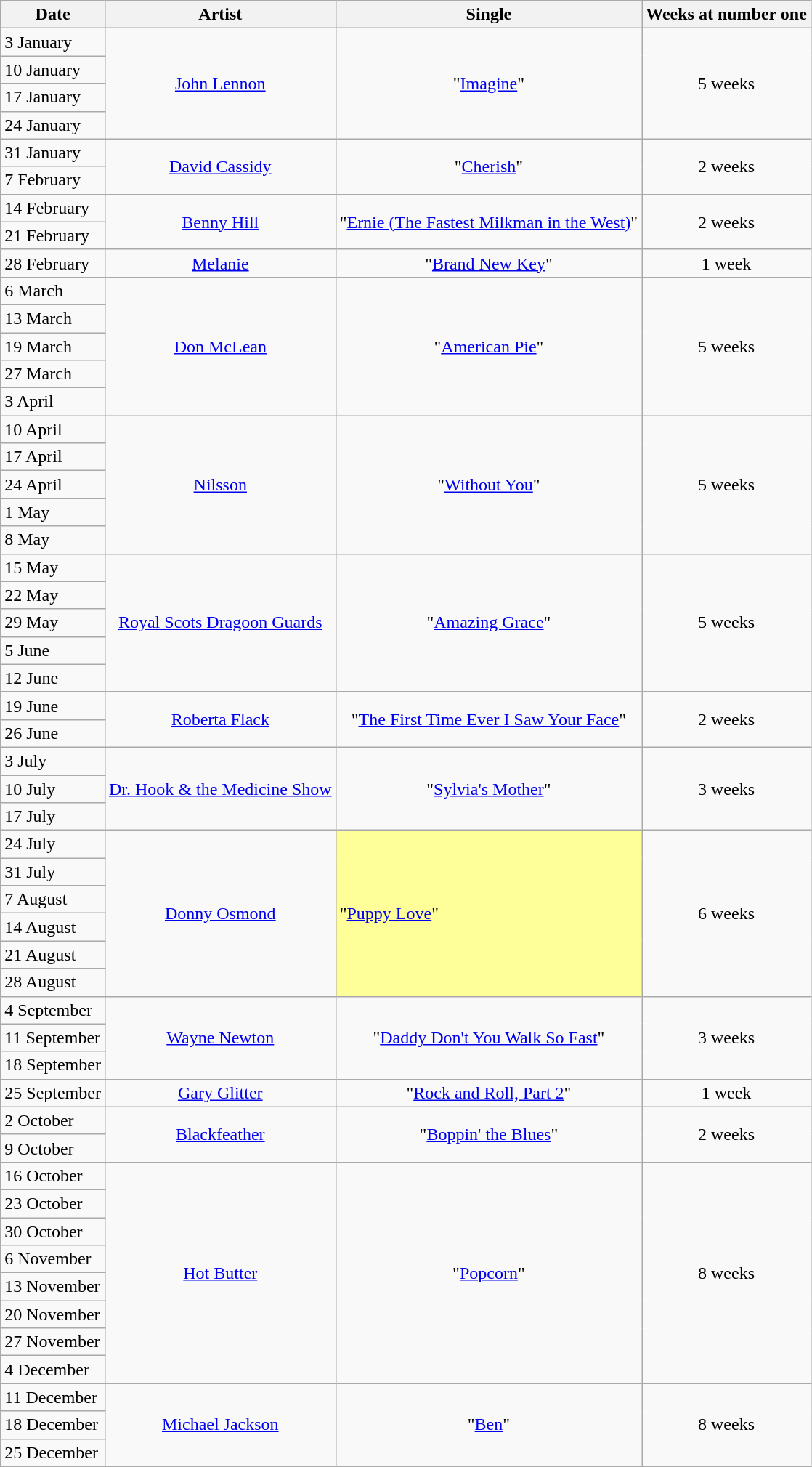<table class="wikitable">
<tr>
<th>Date</th>
<th>Artist</th>
<th>Single</th>
<th>Weeks at number one</th>
</tr>
<tr>
<td>3 January</td>
<td rowspan="4" align="center"><a href='#'>John Lennon</a></td>
<td rowspan="4" align="center">"<a href='#'>Imagine</a>"</td>
<td rowspan="4" align="center">5 weeks</td>
</tr>
<tr>
<td>10 January</td>
</tr>
<tr>
<td>17 January</td>
</tr>
<tr>
<td>24 January</td>
</tr>
<tr>
<td>31 January</td>
<td rowspan="2" align="center"><a href='#'>David Cassidy</a></td>
<td rowspan="2" align="center">"<a href='#'>Cherish</a>"</td>
<td rowspan="2" align="center">2 weeks</td>
</tr>
<tr>
<td>7 February</td>
</tr>
<tr>
<td>14 February</td>
<td rowspan="2" align="center"><a href='#'>Benny Hill</a></td>
<td rowspan="2" align="center">"<a href='#'>Ernie (The Fastest Milkman in the West)</a>"</td>
<td rowspan="2" align="center">2 weeks</td>
</tr>
<tr>
<td>21 February</td>
</tr>
<tr>
<td>28 February</td>
<td align="center"><a href='#'>Melanie</a></td>
<td align="center">"<a href='#'>Brand New Key</a>"</td>
<td align="center">1 week</td>
</tr>
<tr>
<td>6 March</td>
<td rowspan="5" align="center"><a href='#'>Don McLean</a></td>
<td rowspan="5" align="center">"<a href='#'>American Pie</a>"</td>
<td rowspan="5" align="center">5 weeks</td>
</tr>
<tr>
<td>13 March</td>
</tr>
<tr>
<td>19 March</td>
</tr>
<tr>
<td>27 March</td>
</tr>
<tr>
<td>3 April</td>
</tr>
<tr>
<td>10 April</td>
<td rowspan="5" align="center"><a href='#'>Nilsson</a></td>
<td rowspan="5" align="center">"<a href='#'>Without You</a>"</td>
<td rowspan="5" align="center">5 weeks</td>
</tr>
<tr>
<td>17 April</td>
</tr>
<tr>
<td>24 April</td>
</tr>
<tr>
<td>1 May</td>
</tr>
<tr>
<td>8 May</td>
</tr>
<tr>
<td>15 May</td>
<td rowspan="5" align="center"><a href='#'>Royal Scots Dragoon Guards</a></td>
<td rowspan="5" align="center">"<a href='#'>Amazing Grace</a>"</td>
<td rowspan="5" align="center">5 weeks</td>
</tr>
<tr>
<td>22 May</td>
</tr>
<tr>
<td>29 May</td>
</tr>
<tr>
<td>5 June</td>
</tr>
<tr>
<td>12 June</td>
</tr>
<tr>
<td>19 June</td>
<td rowspan="2" align="center"><a href='#'>Roberta Flack</a></td>
<td rowspan="2" align="center">"<a href='#'>The First Time Ever I Saw Your Face</a>"</td>
<td rowspan="2" align="center">2 weeks</td>
</tr>
<tr>
<td>26 June</td>
</tr>
<tr>
<td>3 July</td>
<td rowspan="3" align="center"><a href='#'>Dr. Hook & the Medicine Show</a></td>
<td rowspan="3" align="center">"<a href='#'>Sylvia's Mother</a>"</td>
<td rowspan="3" align="center">3 weeks</td>
</tr>
<tr>
<td>10 July</td>
</tr>
<tr>
<td>17 July</td>
</tr>
<tr>
<td>24 July</td>
<td rowspan="6" align="center"><a href='#'>Donny Osmond</a></td>
<td bgcolor=#FFFF99 align="left" rowspan="6" align="center">"<a href='#'>Puppy Love</a>"</td>
<td rowspan="6" align="center">6 weeks</td>
</tr>
<tr>
<td>31 July</td>
</tr>
<tr>
<td>7 August</td>
</tr>
<tr>
<td>14 August</td>
</tr>
<tr>
<td>21 August</td>
</tr>
<tr>
<td>28 August</td>
</tr>
<tr>
<td>4 September</td>
<td rowspan="3" align="center"><a href='#'>Wayne Newton</a></td>
<td rowspan="3" align="center">"<a href='#'>Daddy Don't You Walk So Fast</a>"</td>
<td rowspan="3" align="center">3 weeks</td>
</tr>
<tr>
<td>11 September</td>
</tr>
<tr>
<td>18 September</td>
</tr>
<tr>
<td>25 September</td>
<td align="center"><a href='#'>Gary Glitter</a></td>
<td align="center">"<a href='#'>Rock and Roll, Part 2</a>"</td>
<td align="center">1 week</td>
</tr>
<tr>
<td>2 October</td>
<td rowspan="2" align="center"><a href='#'>Blackfeather</a></td>
<td rowspan="2" align="center">"<a href='#'>Boppin' the Blues</a>"</td>
<td rowspan="2" align="center">2 weeks</td>
</tr>
<tr>
<td>9 October</td>
</tr>
<tr>
<td>16 October</td>
<td rowspan="8" align="center"><a href='#'>Hot Butter</a></td>
<td rowspan="8" align="center">"<a href='#'>Popcorn</a>"</td>
<td rowspan="8" align="center">8 weeks</td>
</tr>
<tr>
<td>23 October</td>
</tr>
<tr>
<td>30 October</td>
</tr>
<tr>
<td>6 November</td>
</tr>
<tr>
<td>13 November</td>
</tr>
<tr>
<td>20 November</td>
</tr>
<tr>
<td>27 November</td>
</tr>
<tr>
<td>4 December</td>
</tr>
<tr>
<td>11 December</td>
<td rowspan="3" align="center"><a href='#'>Michael Jackson</a></td>
<td rowspan="3" align="center">"<a href='#'>Ben</a>"</td>
<td rowspan="3" align="center">8 weeks</td>
</tr>
<tr>
<td>18 December</td>
</tr>
<tr>
<td>25 December</td>
</tr>
</table>
